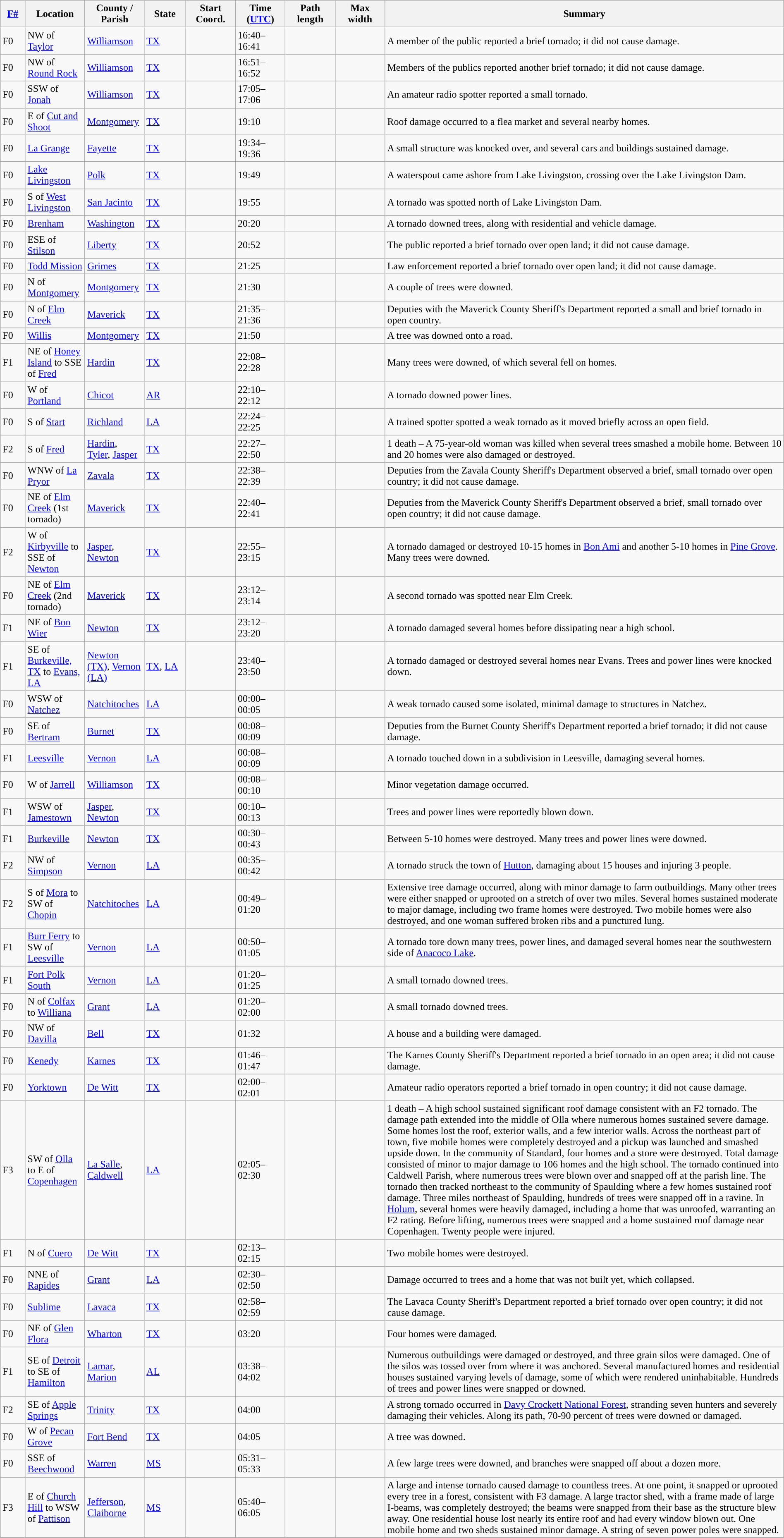<table class="wikitable sortable" style="width:100%;">
<tr>
<th scope="col"  style="width:3%; text-align:center;"><a href='#'>F#</a></th>
<th scope="col"  style="width:7%; text-align:center;" class="unsortable">Location</th>
<th scope="col"  style="width:6%; text-align:center;" class="unsortable">County / Parish</th>
<th scope="col"  style="width:5%; text-align:center;">State</th>
<th scope="col"  style="width:6%; text-align:center;">Start Coord.</th>
<th scope="col"  style="width:6%; text-align:center;">Time (<a href='#'>UTC</a>)</th>
<th scope="col"  style="width:6%; text-align:center;">Path length</th>
<th scope="col"  style="width:6%; text-align:center;">Max width</th>
<th scope="col" class="unsortable" style="width:48%; text-align:center;">Summary</th>
</tr>
<tr>
<td>F0</td>
<td>NW of <a href='#'>Taylor</a></td>
<td><a href='#'>Williamson</a></td>
<td><a href='#'>TX</a></td>
<td></td>
<td>16:40–16:41</td>
<td></td>
<td></td>
<td>A member of the public reported a brief tornado; it did not cause damage.</td>
</tr>
<tr>
<td>F0</td>
<td>NW of <a href='#'>Round Rock</a></td>
<td><a href='#'>Williamson</a></td>
<td><a href='#'>TX</a></td>
<td></td>
<td>16:51–16:52</td>
<td></td>
<td></td>
<td>Members of the publics reported another brief tornado; it did not cause damage.</td>
</tr>
<tr>
<td>F0</td>
<td>SSW of <a href='#'>Jonah</a></td>
<td><a href='#'>Williamson</a></td>
<td><a href='#'>TX</a></td>
<td></td>
<td>17:05–17:06</td>
<td></td>
<td></td>
<td>An amateur radio spotter reported a small tornado.</td>
</tr>
<tr>
<td>F0</td>
<td>E of <a href='#'>Cut and Shoot</a></td>
<td><a href='#'>Montgomery</a></td>
<td><a href='#'>TX</a></td>
<td></td>
<td>19:10</td>
<td></td>
<td></td>
<td>Roof damage occurred to a flea market and several nearby homes.</td>
</tr>
<tr>
<td>F0</td>
<td><a href='#'>La Grange</a></td>
<td><a href='#'>Fayette</a></td>
<td><a href='#'>TX</a></td>
<td></td>
<td>19:34–19:36</td>
<td></td>
<td></td>
<td>A small structure was knocked over, and several cars and buildings sustained damage.</td>
</tr>
<tr>
<td>F0</td>
<td><a href='#'>Lake Livingston</a></td>
<td><a href='#'>Polk</a></td>
<td><a href='#'>TX</a></td>
<td></td>
<td>19:49</td>
<td></td>
<td></td>
<td>A waterspout came ashore from Lake Livingston, crossing over the Lake Livingston Dam.</td>
</tr>
<tr>
<td>F0</td>
<td>S of <a href='#'>West Livingston</a></td>
<td><a href='#'>San Jacinto</a></td>
<td><a href='#'>TX</a></td>
<td></td>
<td>19:55</td>
<td></td>
<td></td>
<td>A tornado was spotted north of Lake Livingston Dam.</td>
</tr>
<tr>
<td>F0</td>
<td><a href='#'>Brenham</a></td>
<td><a href='#'>Washington</a></td>
<td><a href='#'>TX</a></td>
<td></td>
<td>20:20</td>
<td></td>
<td></td>
<td>A tornado downed trees, along with residential and vehicle damage.</td>
</tr>
<tr>
<td>F0</td>
<td>ESE of <a href='#'>Stilson</a></td>
<td><a href='#'>Liberty</a></td>
<td><a href='#'>TX</a></td>
<td></td>
<td>20:52</td>
<td></td>
<td></td>
<td>The public reported a brief tornado over open land; it did not cause damage.</td>
</tr>
<tr>
<td>F0</td>
<td><a href='#'>Todd Mission</a></td>
<td><a href='#'>Grimes</a></td>
<td><a href='#'>TX</a></td>
<td></td>
<td>21:25</td>
<td></td>
<td></td>
<td>Law enforcement reported a brief tornado over open land; it did not cause damage.</td>
</tr>
<tr>
<td>F0</td>
<td>N of <a href='#'>Montgomery</a></td>
<td><a href='#'>Montgomery</a></td>
<td><a href='#'>TX</a></td>
<td></td>
<td>21:30</td>
<td></td>
<td></td>
<td>A couple of trees were downed.</td>
</tr>
<tr>
<td>F0</td>
<td>N of <a href='#'>Elm Creek</a></td>
<td><a href='#'>Maverick</a></td>
<td><a href='#'>TX</a></td>
<td></td>
<td>21:35–21:36</td>
<td></td>
<td></td>
<td>Deputies with the Maverick County Sheriff's Department reported a small and brief tornado in open country.</td>
</tr>
<tr>
<td>F0</td>
<td><a href='#'>Willis</a></td>
<td><a href='#'>Montgomery</a></td>
<td><a href='#'>TX</a></td>
<td></td>
<td>21:50</td>
<td></td>
<td></td>
<td>A tree was downed onto a road.</td>
</tr>
<tr>
<td>F1</td>
<td>NE of <a href='#'>Honey Island</a> to SSE of <a href='#'>Fred</a></td>
<td><a href='#'>Hardin</a></td>
<td><a href='#'>TX</a></td>
<td></td>
<td>22:08–22:28</td>
<td></td>
<td></td>
<td>Many trees were downed, of which several fell on homes.</td>
</tr>
<tr>
<td>F0</td>
<td>W of <a href='#'>Portland</a></td>
<td><a href='#'>Chicot</a></td>
<td><a href='#'>AR</a></td>
<td></td>
<td>22:10–22:12</td>
<td></td>
<td></td>
<td>A tornado downed power lines.</td>
</tr>
<tr>
<td>F0</td>
<td>S of <a href='#'>Start</a></td>
<td><a href='#'>Richland</a></td>
<td><a href='#'>LA</a></td>
<td></td>
<td>22:24–22:25</td>
<td></td>
<td></td>
<td>A trained spotter spotted a weak tornado as it moved briefly across an open field.</td>
</tr>
<tr>
<td>F2</td>
<td>S of <a href='#'>Fred</a></td>
<td><a href='#'>Hardin</a>, <a href='#'>Tyler</a>, <a href='#'>Jasper</a></td>
<td><a href='#'>TX</a></td>
<td></td>
<td>22:27–22:50</td>
<td></td>
<td></td>
<td>1 death – A 75-year-old woman was killed when several trees smashed a mobile home. Between 10 and 20 homes were also damaged or destroyed.</td>
</tr>
<tr>
<td>F0</td>
<td>WNW of <a href='#'>La Pryor</a></td>
<td><a href='#'>Zavala</a></td>
<td><a href='#'>TX</a></td>
<td></td>
<td>22:38–22:39</td>
<td></td>
<td></td>
<td>Deputies from the Zavala County Sheriff's Department observed a brief, small tornado over open country; it did not cause damage.</td>
</tr>
<tr>
<td>F0</td>
<td>NE of <a href='#'>Elm Creek</a> (1st tornado)</td>
<td><a href='#'>Maverick</a></td>
<td><a href='#'>TX</a></td>
<td></td>
<td>22:40–22:41</td>
<td></td>
<td></td>
<td>Deputies from the Maverick County Sheriff's Department observed a brief, small tornado over open country; it did not cause damage.</td>
</tr>
<tr>
<td>F2</td>
<td>W of <a href='#'>Kirbyville</a> to SSE of <a href='#'>Newton</a></td>
<td><a href='#'>Jasper</a>, <a href='#'>Newton</a></td>
<td><a href='#'>TX</a></td>
<td></td>
<td>22:55–23:15</td>
<td></td>
<td></td>
<td>A tornado damaged or destroyed 10-15 homes in <a href='#'>Bon Ami</a> and another 5-10 homes in <a href='#'>Pine Grove</a>. Many trees were downed.</td>
</tr>
<tr>
<td>F0</td>
<td>NE of <a href='#'>Elm Creek</a> (2nd tornado)</td>
<td><a href='#'>Maverick</a></td>
<td><a href='#'>TX</a></td>
<td></td>
<td>23:12–23:14</td>
<td></td>
<td></td>
<td>A second tornado was spotted near Elm Creek.</td>
</tr>
<tr>
<td>F1</td>
<td>NE of <a href='#'>Bon Wier</a></td>
<td><a href='#'>Newton</a></td>
<td><a href='#'>TX</a></td>
<td></td>
<td>23:12–23:20</td>
<td></td>
<td></td>
<td>A tornado damaged several homes before dissipating near a high school.</td>
</tr>
<tr>
<td>F1</td>
<td>SE of <a href='#'>Burkeville, TX</a> to <a href='#'>Evans, LA</a></td>
<td><a href='#'>Newton (TX)</a>, <a href='#'>Vernon (LA)</a></td>
<td><a href='#'>TX</a>, <a href='#'>LA</a></td>
<td></td>
<td>23:40–23:50</td>
<td></td>
<td></td>
<td>A tornado damaged or destroyed several homes near Evans. Trees and power lines were knocked down.</td>
</tr>
<tr>
<td>F0</td>
<td>WSW of <a href='#'>Natchez</a></td>
<td><a href='#'>Natchitoches</a></td>
<td><a href='#'>LA</a></td>
<td></td>
<td>00:00–00:05</td>
<td></td>
<td></td>
<td>A weak tornado caused some isolated, minimal damage to structures in Natchez.</td>
</tr>
<tr>
<td>F0</td>
<td>SE of <a href='#'>Bertram</a></td>
<td><a href='#'>Burnet</a></td>
<td><a href='#'>TX</a></td>
<td></td>
<td>00:08–00:09</td>
<td></td>
<td></td>
<td>Deputies from the Burnet County Sheriff's Department reported a brief tornado; it did not cause damage.</td>
</tr>
<tr>
<td>F1</td>
<td><a href='#'>Leesville</a></td>
<td><a href='#'>Vernon</a></td>
<td><a href='#'>LA</a></td>
<td></td>
<td>00:08–00:09</td>
<td></td>
<td></td>
<td>A tornado touched down in a subdivision in Leesville, damaging several homes.</td>
</tr>
<tr>
<td>F0</td>
<td>W of <a href='#'>Jarrell</a></td>
<td><a href='#'>Williamson</a></td>
<td><a href='#'>TX</a></td>
<td></td>
<td>00:08–00:10</td>
<td></td>
<td></td>
<td>Minor vegetation damage occurred.</td>
</tr>
<tr>
<td>F1</td>
<td>WSW of <a href='#'>Jamestown</a></td>
<td><a href='#'>Jasper</a>, <a href='#'>Newton</a></td>
<td><a href='#'>TX</a></td>
<td></td>
<td>00:10–00:13</td>
<td></td>
<td></td>
<td>Trees and power lines were reportedly blown down.</td>
</tr>
<tr>
<td>F1</td>
<td><a href='#'>Burkeville</a></td>
<td><a href='#'>Newton</a></td>
<td><a href='#'>TX</a></td>
<td></td>
<td>00:30–00:43</td>
<td></td>
<td></td>
<td>Between 5-10 homes were destroyed. Many trees and power lines were downed.</td>
</tr>
<tr>
<td>F2</td>
<td>NW of <a href='#'>Simpson</a></td>
<td><a href='#'>Vernon</a></td>
<td><a href='#'>LA</a></td>
<td></td>
<td>00:35–00:42</td>
<td></td>
<td></td>
<td>A tornado struck the town of <a href='#'>Hutton</a>, damaging about 15 houses and injuring 3 people.</td>
</tr>
<tr>
<td>F2</td>
<td>S of <a href='#'>Mora</a> to SW of <a href='#'>Chopin</a></td>
<td><a href='#'>Natchitoches</a></td>
<td><a href='#'>LA</a></td>
<td></td>
<td>00:49–01:20</td>
<td></td>
<td></td>
<td>Extensive tree damage occurred, along with minor damage to farm outbuildings. Many other trees were either snapped or uprooted on a stretch of over two miles. Several homes sustained moderate to major damage, including two frame homes were destroyed. Two mobile homes were also destroyed, and one woman suffered broken ribs and a punctured lung.</td>
</tr>
<tr>
<td>F1</td>
<td><a href='#'>Burr Ferry</a> to SW of <a href='#'>Leesville</a></td>
<td><a href='#'>Vernon</a></td>
<td><a href='#'>LA</a></td>
<td></td>
<td>00:50–01:05</td>
<td></td>
<td></td>
<td>A tornado tore down many trees, power lines, and damaged several homes near the southwestern side of <a href='#'>Anacoco Lake</a>.</td>
</tr>
<tr>
<td>F1</td>
<td><a href='#'>Fort Polk South</a></td>
<td><a href='#'>Vernon</a></td>
<td><a href='#'>LA</a></td>
<td></td>
<td>01:20–01:25</td>
<td></td>
<td></td>
<td>A small tornado downed trees.</td>
</tr>
<tr>
<td>F0</td>
<td>N of <a href='#'>Colfax</a> to <a href='#'>Williana</a></td>
<td><a href='#'>Grant</a></td>
<td><a href='#'>LA</a></td>
<td></td>
<td>01:20–02:00</td>
<td></td>
<td></td>
<td>A small tornado downed trees.</td>
</tr>
<tr>
<td>F0</td>
<td>NW of <a href='#'>Davilla</a></td>
<td><a href='#'>Bell</a></td>
<td><a href='#'>TX</a></td>
<td></td>
<td>01:32</td>
<td></td>
<td></td>
<td>A house and a building were damaged.</td>
</tr>
<tr>
<td>F0</td>
<td><a href='#'>Kenedy</a></td>
<td><a href='#'>Karnes</a></td>
<td><a href='#'>TX</a></td>
<td></td>
<td>01:46–01:47</td>
<td></td>
<td></td>
<td>The Karnes County Sheriff's Department reported a brief tornado in an open area; it did not cause damage.</td>
</tr>
<tr>
<td>F0</td>
<td><a href='#'>Yorktown</a></td>
<td><a href='#'>De Witt</a></td>
<td><a href='#'>TX</a></td>
<td></td>
<td>02:00–02:01</td>
<td></td>
<td></td>
<td>Amateur radio operators reported a brief tornado in open country; it did not cause damage.</td>
</tr>
<tr>
<td>F3</td>
<td>SW of <a href='#'>Olla</a> to E of <a href='#'>Copenhagen</a></td>
<td><a href='#'>La Salle</a>, <a href='#'>Caldwell</a></td>
<td><a href='#'>LA</a></td>
<td></td>
<td>02:05–02:30</td>
<td></td>
<td></td>
<td>1 death – A high school sustained significant roof damage consistent with an F2 tornado. The damage path extended into the middle of Olla where numerous homes sustained severe damage. Some homes lost the roof, exterior walls, and a few interior walls. Across the northeast part of town, five mobile homes were completely destroyed and a pickup was launched  and smashed upside down. In the community of Standard, four homes and a store were destroyed. Total damage consisted of minor to major damage to 106 homes and the high school. The tornado continued into Caldwell Parish, where numerous trees were blown over and snapped off at the parish line. The tornado then tracked northeast to the community of Spaulding where a few homes sustained roof damage. Three miles northeast of Spaulding, hundreds of trees were snapped off in a ravine. In <a href='#'>Holum</a>, several homes were heavily damaged, including a home that was unroofed, warranting an F2 rating. Before lifting, numerous trees were snapped and a home sustained roof damage near Copenhagen. Twenty people were injured.</td>
</tr>
<tr>
<td>F1</td>
<td>N of <a href='#'>Cuero</a></td>
<td><a href='#'>De Witt</a></td>
<td><a href='#'>TX</a></td>
<td></td>
<td>02:13–02:15</td>
<td></td>
<td></td>
<td>Two mobile homes were destroyed.</td>
</tr>
<tr>
<td>F0</td>
<td>NNE of <a href='#'>Rapides</a></td>
<td><a href='#'>Grant</a></td>
<td><a href='#'>LA</a></td>
<td></td>
<td>02:30–02:50</td>
<td></td>
<td></td>
<td>Damage occurred to trees and a home that was not built yet, which collapsed.</td>
</tr>
<tr>
<td>F0</td>
<td><a href='#'>Sublime</a></td>
<td><a href='#'>Lavaca</a></td>
<td><a href='#'>TX</a></td>
<td></td>
<td>02:58–02:59</td>
<td></td>
<td></td>
<td>The Lavaca County Sheriff's Department reported a brief tornado over open country; it did not cause damage.</td>
</tr>
<tr>
<td>F0</td>
<td>NE of <a href='#'>Glen Flora</a></td>
<td><a href='#'>Wharton</a></td>
<td><a href='#'>TX</a></td>
<td></td>
<td>03:20</td>
<td></td>
<td></td>
<td>Four homes were damaged.</td>
</tr>
<tr>
<td>F1</td>
<td>SE of <a href='#'>Detroit</a> to SE of <a href='#'>Hamilton</a></td>
<td><a href='#'>Lamar</a>, <a href='#'>Marion</a></td>
<td><a href='#'>AL</a></td>
<td></td>
<td>03:38–04:02</td>
<td></td>
<td></td>
<td>Numerous outbuildings were damaged or destroyed, and three grain silos were damaged. One of the silos was tossed over  from where it was anchored. Several manufactured homes and residential houses sustained varying levels of damage, some of which were rendered uninhabitable. Hundreds of trees and power lines were snapped or downed.</td>
</tr>
<tr>
<td>F2</td>
<td>SE of <a href='#'>Apple Springs</a></td>
<td><a href='#'>Trinity</a></td>
<td><a href='#'>TX</a></td>
<td></td>
<td>04:00</td>
<td></td>
<td></td>
<td>A strong tornado occurred in <a href='#'>Davy Crockett National Forest</a>, stranding seven hunters and severely damaging their vehicles. Along its path, 70-90 percent of trees were downed or damaged.</td>
</tr>
<tr>
<td>F0</td>
<td>W of <a href='#'>Pecan Grove</a></td>
<td><a href='#'>Fort Bend</a></td>
<td><a href='#'>TX</a></td>
<td></td>
<td>04:05</td>
<td></td>
<td></td>
<td>A tree was downed.</td>
</tr>
<tr>
<td>F0</td>
<td>SSE of <a href='#'>Beechwood</a></td>
<td><a href='#'>Warren</a></td>
<td><a href='#'>MS</a></td>
<td></td>
<td>05:31–05:33</td>
<td></td>
<td></td>
<td>A few large trees were downed, and branches were snapped off about a dozen more.</td>
</tr>
<tr>
<td>F3</td>
<td>E of <a href='#'>Church Hill</a> to WSW of <a href='#'>Pattison</a></td>
<td><a href='#'>Jefferson</a>, <a href='#'>Claiborne</a></td>
<td><a href='#'>MS</a></td>
<td></td>
<td>05:40–06:05</td>
<td></td>
<td></td>
<td>A large and intense tornado caused damage to countless trees. At one point, it snapped or uprooted every tree in a forest, consistent with F3 damage. A large tractor shed, with a frame made of large I-beams, was completely destroyed; the beams were snapped from their base as the structure blew away. One residential house lost nearly its entire roof and had every window blown out. One mobile home and two sheds sustained minor damage. A string of seven power poles were snapped.</td>
</tr>
<tr>
</tr>
</table>
